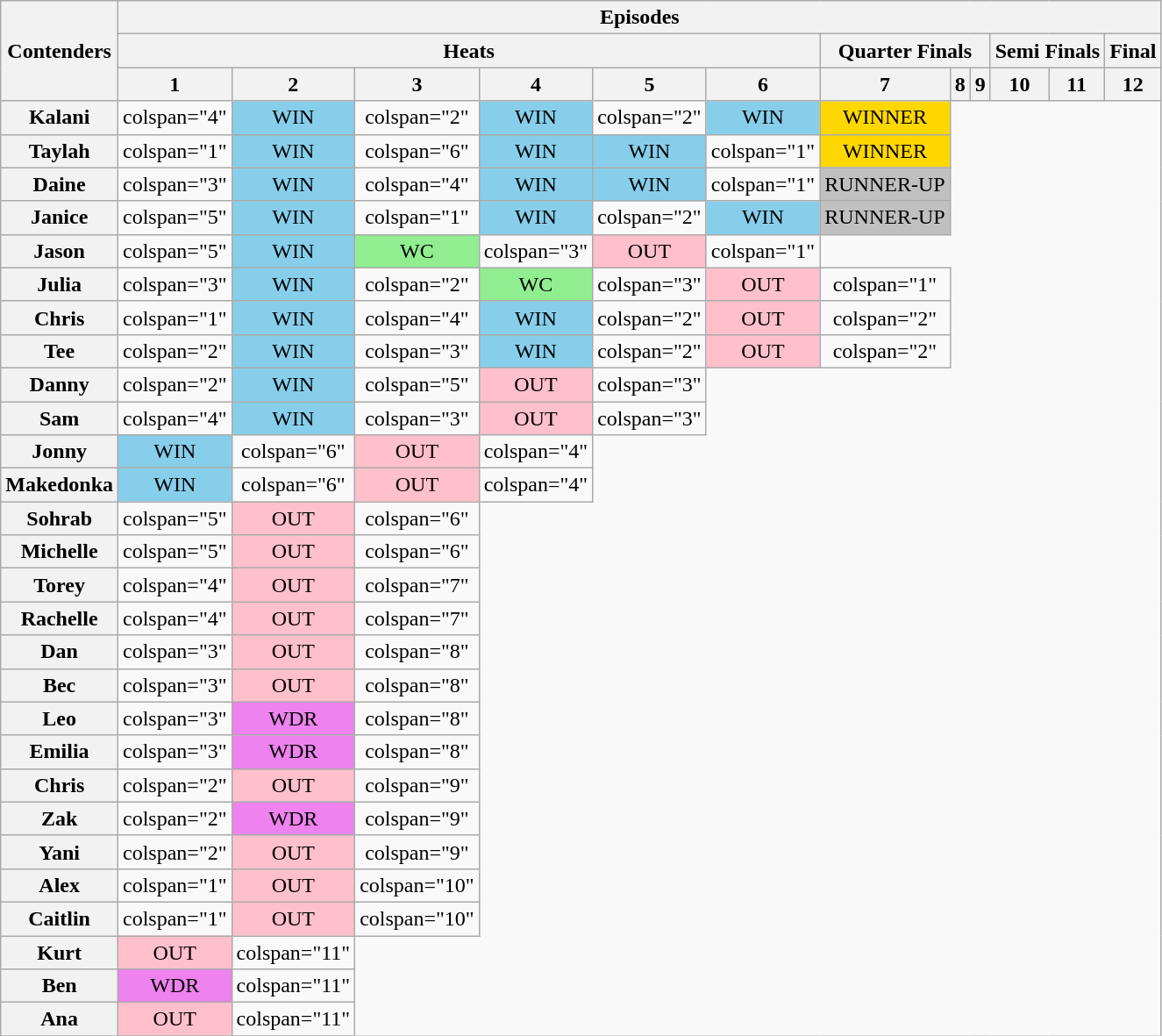<table class="wikitable" style="text-align:center">
<tr>
<th rowspan="3">Contenders</th>
<th colspan="12">Episodes</th>
</tr>
<tr>
<th colspan="6">Heats</th>
<th colspan="3">Quarter Finals</th>
<th colspan="2">Semi Finals</th>
<th colspan="1">Final</th>
</tr>
<tr>
<th>1</th>
<th>2</th>
<th>3</th>
<th>4</th>
<th>5</th>
<th>6</th>
<th>7</th>
<th>8</th>
<th>9</th>
<th>10</th>
<th>11</th>
<th>12</th>
</tr>
<tr>
<th>Kalani</th>
<td>colspan="4" </td>
<td bgcolor="skyblue">WIN</td>
<td>colspan="2" </td>
<td bgcolor="skyblue">WIN</td>
<td>colspan="2" </td>
<td bgcolor="skyblue">WIN</td>
<td bgcolor="gold">WINNER</td>
</tr>
<tr>
<th>Taylah</th>
<td>colspan="1" </td>
<td bgcolor="skyblue">WIN</td>
<td>colspan="6" </td>
<td bgcolor="skyblue">WIN</td>
<td bgcolor="skyblue">WIN</td>
<td>colspan="1" </td>
<td bgcolor="gold">WINNER</td>
</tr>
<tr>
<th>Daine</th>
<td>colspan="3" </td>
<td bgcolor="skyblue">WIN</td>
<td>colspan="4" </td>
<td bgcolor="skyblue">WIN</td>
<td bgcolor="skyblue">WIN</td>
<td>colspan="1" </td>
<td bgcolor="silver">RUNNER-UP</td>
</tr>
<tr>
<th>Janice</th>
<td>colspan="5" </td>
<td bgcolor="skyblue">WIN</td>
<td>colspan="1" </td>
<td bgcolor="skyblue">WIN</td>
<td>colspan="2" </td>
<td bgcolor="skyblue">WIN</td>
<td bgcolor="silver">RUNNER-UP</td>
</tr>
<tr>
<th>Jason</th>
<td>colspan="5" </td>
<td bgcolor="skyblue">WIN</td>
<td bgcolor="lightgreen">WC</td>
<td>colspan="3" </td>
<td bgcolor="pink">OUT</td>
<td>colspan="1" </td>
</tr>
<tr>
<th>Julia</th>
<td>colspan="3" </td>
<td bgcolor="skyblue">WIN</td>
<td>colspan="2" </td>
<td bgcolor="lightgreen">WC</td>
<td>colspan="3" </td>
<td bgcolor="pink">OUT</td>
<td>colspan="1" </td>
</tr>
<tr>
<th>Chris</th>
<td>colspan="1" </td>
<td bgcolor="skyblue">WIN</td>
<td>colspan="4" </td>
<td bgcolor="skyblue">WIN</td>
<td>colspan="2" </td>
<td bgcolor="pink">OUT</td>
<td>colspan="2" </td>
</tr>
<tr>
<th>Tee</th>
<td>colspan="2" </td>
<td bgcolor="skyblue">WIN</td>
<td>colspan="3" </td>
<td bgcolor="skyblue">WIN</td>
<td>colspan="2" </td>
<td bgcolor="pink">OUT</td>
<td>colspan="2" </td>
</tr>
<tr>
<th>Danny</th>
<td>colspan="2" </td>
<td bgcolor="skyblue">WIN</td>
<td>colspan="5" </td>
<td bgcolor="pink">OUT</td>
<td>colspan="3" </td>
</tr>
<tr>
<th>Sam</th>
<td>colspan="4" </td>
<td bgcolor="skyblue">WIN</td>
<td>colspan="3" </td>
<td bgcolor="pink">OUT</td>
<td>colspan="3" </td>
</tr>
<tr>
<th>Jonny</th>
<td bgcolor="skyblue">WIN</td>
<td>colspan="6" </td>
<td bgcolor="pink">OUT</td>
<td>colspan="4" </td>
</tr>
<tr>
<th>Makedonka</th>
<td bgcolor="skyblue">WIN</td>
<td>colspan="6" </td>
<td bgcolor="pink">OUT</td>
<td>colspan="4" </td>
</tr>
<tr>
<th>Sohrab</th>
<td>colspan="5" </td>
<td bgcolor="pink">OUT</td>
<td>colspan="6" </td>
</tr>
<tr>
<th>Michelle</th>
<td>colspan="5" </td>
<td bgcolor="pink">OUT</td>
<td>colspan="6" </td>
</tr>
<tr>
<th>Torey</th>
<td>colspan="4" </td>
<td bgcolor="pink">OUT</td>
<td>colspan="7" </td>
</tr>
<tr>
<th>Rachelle</th>
<td>colspan="4" </td>
<td bgcolor="pink">OUT</td>
<td>colspan="7" </td>
</tr>
<tr>
<th>Dan</th>
<td>colspan="3" </td>
<td bgcolor="pink">OUT</td>
<td>colspan="8" </td>
</tr>
<tr>
<th>Bec</th>
<td>colspan="3" </td>
<td bgcolor="pink">OUT</td>
<td>colspan="8" </td>
</tr>
<tr>
<th>Leo</th>
<td>colspan="3" </td>
<td bgcolor="violet">WDR</td>
<td>colspan="8" </td>
</tr>
<tr>
<th>Emilia</th>
<td>colspan="3" </td>
<td bgcolor="violet">WDR</td>
<td>colspan="8" </td>
</tr>
<tr>
<th>Chris</th>
<td>colspan="2" </td>
<td bgcolor="pink">OUT</td>
<td>colspan="9" </td>
</tr>
<tr>
<th>Zak</th>
<td>colspan="2" </td>
<td bgcolor="violet">WDR</td>
<td>colspan="9" </td>
</tr>
<tr>
<th>Yani</th>
<td>colspan="2" </td>
<td bgcolor="pink">OUT</td>
<td>colspan="9" </td>
</tr>
<tr>
<th>Alex</th>
<td>colspan="1" </td>
<td bgcolor="pink">OUT</td>
<td>colspan="10" </td>
</tr>
<tr>
<th>Caitlin</th>
<td>colspan="1" </td>
<td bgcolor="pink">OUT</td>
<td>colspan="10" </td>
</tr>
<tr>
<th>Kurt</th>
<td bgcolor="pink">OUT</td>
<td>colspan="11" </td>
</tr>
<tr>
<th>Ben</th>
<td bgcolor="violet">WDR</td>
<td>colspan="11" </td>
</tr>
<tr>
<th>Ana</th>
<td bgcolor="pink">OUT</td>
<td>colspan="11" </td>
</tr>
<tr>
</tr>
</table>
